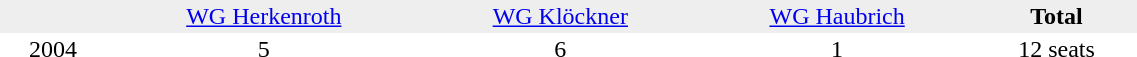<table border="0" cellpadding="2" cellspacing="0" width="60%">
<tr bgcolor="#eeeeee" align="center">
<td></td>
<td><a href='#'>WG Herkenroth</a></td>
<td><a href='#'>WG Klöckner</a></td>
<td><a href='#'>WG Haubrich</a></td>
<td><strong>Total</strong></td>
</tr>
<tr align="center">
<td>2004</td>
<td>5</td>
<td>6</td>
<td>1</td>
<td>12 seats</td>
</tr>
</table>
